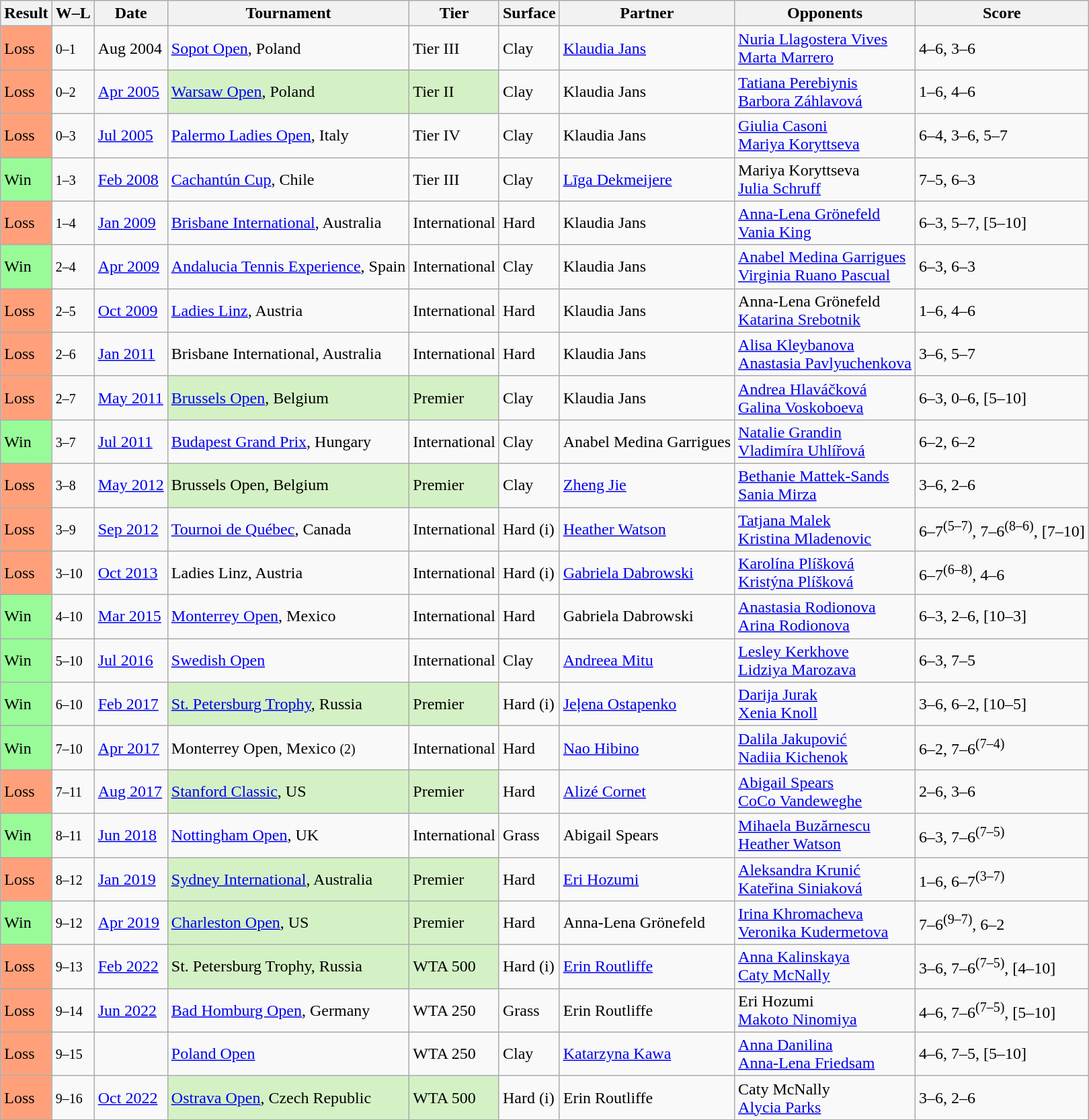<table class="sortable wikitable nowrap">
<tr>
<th>Result</th>
<th class="unsortable">W–L</th>
<th>Date</th>
<th>Tournament</th>
<th>Tier</th>
<th>Surface</th>
<th>Partner</th>
<th>Opponents</th>
<th class="unsortable">Score</th>
</tr>
<tr>
<td style="background:#ffa07a;">Loss</td>
<td><small>0–1</small></td>
<td>Aug 2004</td>
<td><a href='#'>Sopot Open</a>, Poland</td>
<td>Tier III</td>
<td>Clay</td>
<td> <a href='#'>Klaudia Jans</a></td>
<td> <a href='#'>Nuria Llagostera Vives</a> <br>  <a href='#'>Marta Marrero</a></td>
<td>4–6, 3–6</td>
</tr>
<tr>
<td style="background:#ffa07a;">Loss</td>
<td><small>0–2</small></td>
<td><a href='#'>Apr 2005</a></td>
<td bgcolor="#d4f1c5"><a href='#'>Warsaw Open</a>, Poland</td>
<td bgcolor="#d4f1c5">Tier II</td>
<td>Clay</td>
<td> Klaudia Jans</td>
<td> <a href='#'>Tatiana Perebiynis</a> <br>  <a href='#'>Barbora Záhlavová</a></td>
<td>1–6, 4–6</td>
</tr>
<tr>
<td style="background:#ffa07a;">Loss</td>
<td><small>0–3</small></td>
<td><a href='#'>Jul 2005</a></td>
<td><a href='#'>Palermo Ladies Open</a>, Italy</td>
<td>Tier IV</td>
<td>Clay</td>
<td> Klaudia Jans</td>
<td> <a href='#'>Giulia Casoni</a> <br>  <a href='#'>Mariya Koryttseva</a></td>
<td>6–4, 3–6, 5–7</td>
</tr>
<tr>
<td style="background:#98fb98;">Win</td>
<td><small>1–3</small></td>
<td><a href='#'>Feb 2008</a></td>
<td><a href='#'>Cachantún Cup</a>, Chile</td>
<td>Tier III</td>
<td>Clay</td>
<td> <a href='#'>Līga Dekmeijere</a></td>
<td> Mariya Koryttseva <br>  <a href='#'>Julia Schruff</a></td>
<td>7–5, 6–3</td>
</tr>
<tr>
<td style="background:#ffa07a;">Loss</td>
<td><small>1–4</small></td>
<td><a href='#'>Jan 2009</a></td>
<td><a href='#'>Brisbane International</a>, Australia</td>
<td>International</td>
<td>Hard</td>
<td> Klaudia Jans</td>
<td> <a href='#'>Anna-Lena Grönefeld</a> <br>  <a href='#'>Vania King</a></td>
<td>6–3, 5–7, [5–10]</td>
</tr>
<tr>
<td style="background:#98fb98;">Win</td>
<td><small>2–4</small></td>
<td><a href='#'>Apr 2009</a></td>
<td><a href='#'>Andalucia Tennis Experience</a>, Spain</td>
<td>International</td>
<td>Clay</td>
<td> Klaudia Jans</td>
<td> <a href='#'>Anabel Medina Garrigues</a> <br>  <a href='#'>Virginia Ruano Pascual</a></td>
<td>6–3, 6–3</td>
</tr>
<tr>
<td style="background:#ffa07a;">Loss</td>
<td><small>2–5</small></td>
<td><a href='#'>Oct 2009</a></td>
<td><a href='#'>Ladies Linz</a>, Austria</td>
<td>International</td>
<td>Hard</td>
<td> Klaudia Jans</td>
<td> Anna-Lena Grönefeld <br>  <a href='#'>Katarina Srebotnik</a></td>
<td>1–6, 4–6</td>
</tr>
<tr>
<td style="background:#ffa07a;">Loss</td>
<td><small>2–6</small></td>
<td><a href='#'>Jan 2011</a></td>
<td>Brisbane International, Australia</td>
<td>International</td>
<td>Hard</td>
<td> Klaudia Jans</td>
<td> <a href='#'>Alisa Kleybanova</a> <br>  <a href='#'>Anastasia Pavlyuchenkova</a></td>
<td>3–6, 5–7</td>
</tr>
<tr>
<td style="background:#ffa07a;">Loss</td>
<td><small>2–7</small></td>
<td><a href='#'>May 2011</a></td>
<td bgcolor="#d4f1c5"><a href='#'>Brussels Open</a>, Belgium</td>
<td bgcolor="#d4f1c5">Premier</td>
<td>Clay</td>
<td> Klaudia Jans</td>
<td> <a href='#'>Andrea Hlaváčková</a> <br>  <a href='#'>Galina Voskoboeva</a></td>
<td>6–3, 0–6, [5–10]</td>
</tr>
<tr>
<td style="background:#98fb98;">Win</td>
<td><small>3–7</small></td>
<td><a href='#'>Jul 2011</a></td>
<td><a href='#'>Budapest Grand Prix</a>, Hungary</td>
<td>International</td>
<td>Clay</td>
<td> Anabel Medina Garrigues</td>
<td> <a href='#'>Natalie Grandin</a> <br>  <a href='#'>Vladimíra Uhlířová</a></td>
<td>6–2, 6–2</td>
</tr>
<tr>
<td style="background:#ffa07a;">Loss</td>
<td><small>3–8</small></td>
<td><a href='#'>May 2012</a></td>
<td bgcolor="#d4f1c5">Brussels Open, Belgium</td>
<td bgcolor="#d4f1c5">Premier</td>
<td>Clay</td>
<td> <a href='#'>Zheng Jie</a></td>
<td> <a href='#'>Bethanie Mattek-Sands</a> <br>  <a href='#'>Sania Mirza</a></td>
<td>3–6, 2–6</td>
</tr>
<tr>
<td style="background:#ffa07a;">Loss</td>
<td><small>3–9</small></td>
<td><a href='#'>Sep 2012</a></td>
<td><a href='#'>Tournoi de Québec</a>, Canada</td>
<td>International</td>
<td>Hard (i)</td>
<td> <a href='#'>Heather Watson</a></td>
<td> <a href='#'>Tatjana Malek</a> <br>  <a href='#'>Kristina Mladenovic</a></td>
<td>6–7<sup>(5–7)</sup>, 7–6<sup>(8–6)</sup>, [7–10]</td>
</tr>
<tr>
<td style="background:#ffa07a;">Loss</td>
<td><small>3–10</small></td>
<td><a href='#'>Oct 2013</a></td>
<td>Ladies Linz, Austria</td>
<td>International</td>
<td>Hard (i)</td>
<td> <a href='#'>Gabriela Dabrowski</a></td>
<td> <a href='#'>Karolína Plíšková</a> <br>  <a href='#'>Kristýna Plíšková</a></td>
<td>6–7<sup>(6–8)</sup>, 4–6</td>
</tr>
<tr>
<td style="background:#98fb98;">Win</td>
<td><small>4–10</small></td>
<td><a href='#'>Mar 2015</a></td>
<td><a href='#'>Monterrey Open</a>, Mexico</td>
<td>International</td>
<td>Hard</td>
<td> Gabriela Dabrowski</td>
<td> <a href='#'>Anastasia Rodionova</a> <br>  <a href='#'>Arina Rodionova</a></td>
<td>6–3, 2–6, [10–3]</td>
</tr>
<tr>
<td style="background:#98fb98;">Win</td>
<td><small>5–10</small></td>
<td><a href='#'>Jul 2016</a></td>
<td><a href='#'>Swedish Open</a></td>
<td>International</td>
<td>Clay</td>
<td> <a href='#'>Andreea Mitu</a></td>
<td> <a href='#'>Lesley Kerkhove</a> <br>  <a href='#'>Lidziya Marozava</a></td>
<td>6–3, 7–5</td>
</tr>
<tr>
<td style="background:#98fb98;">Win</td>
<td><small>6–10</small></td>
<td><a href='#'>Feb 2017</a></td>
<td bgcolor="#d4f1c5"><a href='#'>St. Petersburg Trophy</a>, Russia</td>
<td bgcolor="#d4f1c5">Premier</td>
<td>Hard (i)</td>
<td> <a href='#'>Jeļena Ostapenko</a></td>
<td> <a href='#'>Darija Jurak</a> <br>  <a href='#'>Xenia Knoll</a></td>
<td>3–6, 6–2, [10–5]</td>
</tr>
<tr>
<td bgcolor=98FB98>Win</td>
<td><small>7–10</small></td>
<td><a href='#'>Apr 2017</a></td>
<td>Monterrey Open, Mexico <small>(2)</small></td>
<td>International</td>
<td>Hard</td>
<td> <a href='#'>Nao Hibino</a></td>
<td> <a href='#'>Dalila Jakupović</a> <br>  <a href='#'>Nadiia Kichenok</a></td>
<td>6–2, 7–6<sup>(7–4)</sup></td>
</tr>
<tr>
<td style="background:#ffa07a;">Loss</td>
<td><small>7–11</small></td>
<td><a href='#'>Aug 2017</a></td>
<td bgcolor="#d4f1c5"><a href='#'>Stanford Classic</a>, US</td>
<td bgcolor="#d4f1c5">Premier</td>
<td>Hard</td>
<td> <a href='#'>Alizé Cornet</a></td>
<td> <a href='#'>Abigail Spears</a> <br>  <a href='#'>CoCo Vandeweghe</a></td>
<td>2–6, 3–6</td>
</tr>
<tr>
<td style="background:#98fb98;">Win</td>
<td><small>8–11</small></td>
<td><a href='#'>Jun 2018</a></td>
<td><a href='#'>Nottingham Open</a>, UK</td>
<td>International</td>
<td>Grass</td>
<td> Abigail Spears</td>
<td> <a href='#'>Mihaela Buzărnescu</a> <br>  <a href='#'>Heather Watson</a></td>
<td>6–3, 7–6<sup>(7–5)</sup></td>
</tr>
<tr>
<td style="background:#ffa07a;">Loss</td>
<td><small>8–12</small></td>
<td><a href='#'>Jan 2019</a></td>
<td bgcolor="#d4f1c5"><a href='#'>Sydney International</a>, Australia</td>
<td bgcolor="#d4f1c5">Premier</td>
<td>Hard</td>
<td> <a href='#'>Eri Hozumi</a></td>
<td> <a href='#'>Aleksandra Krunić</a> <br>  <a href='#'>Kateřina Siniaková</a></td>
<td>1–6, 6–7<sup>(3–7)</sup></td>
</tr>
<tr>
<td style="background:#98fb98;">Win</td>
<td><small>9–12</small></td>
<td><a href='#'>Apr 2019</a></td>
<td bgcolor="#d4f1c5"><a href='#'>Charleston Open</a>, US</td>
<td bgcolor="#d4f1c5">Premier</td>
<td>Hard</td>
<td> Anna-Lena Grönefeld</td>
<td> <a href='#'>Irina Khromacheva</a> <br>  <a href='#'>Veronika Kudermetova</a></td>
<td>7–6<sup>(9–7)</sup>, 6–2</td>
</tr>
<tr>
<td style="background:#ffa07a;">Loss</td>
<td><small>9–13</small></td>
<td><a href='#'>Feb 2022</a></td>
<td bgcolor="#d4f1c5">St. Petersburg Trophy, Russia</td>
<td bgcolor="#d4f1c5">WTA 500</td>
<td>Hard (i)</td>
<td> <a href='#'>Erin Routliffe</a></td>
<td> <a href='#'>Anna Kalinskaya</a> <br>  <a href='#'>Caty McNally</a></td>
<td>3–6, 7–6<sup>(7–5)</sup>, [4–10]</td>
</tr>
<tr>
<td style="background:#ffa07a;">Loss</td>
<td><small>9–14</small></td>
<td><a href='#'>Jun 2022</a></td>
<td><a href='#'>Bad Homburg Open</a>, Germany</td>
<td>WTA 250</td>
<td>Grass</td>
<td> Erin Routliffe</td>
<td> Eri Hozumi <br>  <a href='#'>Makoto Ninomiya</a></td>
<td>4–6, 7–6<sup>(7–5)</sup>, [5–10]</td>
</tr>
<tr>
<td bgcolor=FFA07A>Loss</td>
<td><small>9–15</small></td>
<td><a href='#'></a></td>
<td><a href='#'>Poland Open</a></td>
<td>WTA 250</td>
<td>Clay</td>
<td> <a href='#'>Katarzyna Kawa</a></td>
<td> <a href='#'>Anna Danilina</a> <br>  <a href='#'>Anna-Lena Friedsam</a></td>
<td>4–6, 7–5, [5–10]</td>
</tr>
<tr>
<td style="background:#ffa07a;">Loss</td>
<td><small>9–16</small></td>
<td><a href='#'>Oct 2022</a></td>
<td bgcolor="#d4f1c5"><a href='#'>Ostrava Open</a>, Czech Republic</td>
<td bgcolor="#d4f1c5">WTA 500</td>
<td>Hard (i)</td>
<td> Erin Routliffe</td>
<td> Caty McNally <br>  <a href='#'>Alycia Parks</a></td>
<td>3–6, 2–6</td>
</tr>
</table>
